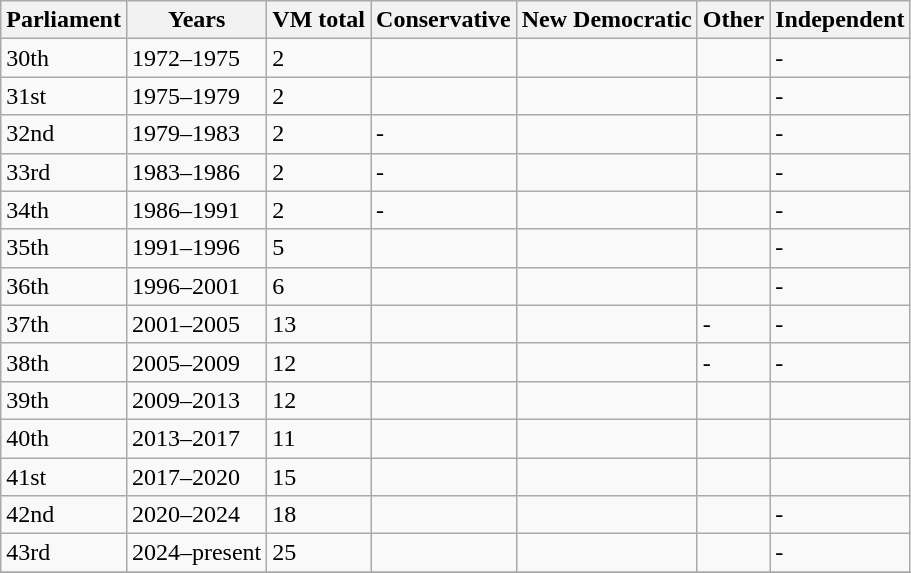<table class="wikitable sortable">
<tr>
<th data-sort-type="number">Parliament</th>
<th>Years</th>
<th>VM total</th>
<th>Conservative<br></th>
<th>New Democratic</th>
<th>Other</th>
<th>Independent</th>
</tr>
<tr>
<td>30th</td>
<td>1972–1975</td>
<td>2</td>
<td></td>
<td></td>
<td></td>
<td>-</td>
</tr>
<tr>
<td>31st</td>
<td>1975–1979</td>
<td>2</td>
<td></td>
<td></td>
<td></td>
<td>-</td>
</tr>
<tr>
<td>32nd</td>
<td>1979–1983</td>
<td>2</td>
<td>-</td>
<td></td>
<td></td>
<td>-</td>
</tr>
<tr>
<td>33rd</td>
<td>1983–1986</td>
<td>2</td>
<td>-</td>
<td></td>
<td></td>
<td>-</td>
</tr>
<tr>
<td>34th</td>
<td>1986–1991</td>
<td>2</td>
<td>-</td>
<td></td>
<td></td>
<td>-</td>
</tr>
<tr>
<td>35th</td>
<td>1991–1996</td>
<td>5</td>
<td></td>
<td></td>
<td></td>
<td>-</td>
</tr>
<tr>
<td>36th</td>
<td>1996–2001</td>
<td>6</td>
<td></td>
<td></td>
<td></td>
<td>-</td>
</tr>
<tr>
<td>37th</td>
<td>2001–2005</td>
<td>13</td>
<td></td>
<td></td>
<td>-</td>
<td>-</td>
</tr>
<tr>
<td>38th</td>
<td>2005–2009</td>
<td>12</td>
<td></td>
<td></td>
<td>-</td>
<td>-</td>
</tr>
<tr>
<td>39th</td>
<td>2009–2013</td>
<td>12</td>
<td></td>
<td></td>
<td></td>
<td></td>
</tr>
<tr>
<td>40th</td>
<td>2013–2017</td>
<td>11</td>
<td></td>
<td></td>
<td></td>
<td></td>
</tr>
<tr>
<td>41st</td>
<td>2017–2020</td>
<td>15</td>
<td></td>
<td></td>
<td></td>
<td></td>
</tr>
<tr>
<td>42nd</td>
<td>2020–2024</td>
<td>18</td>
<td></td>
<td></td>
<td></td>
<td>-</td>
</tr>
<tr>
<td>43rd</td>
<td>2024–present</td>
<td>25</td>
<td></td>
<td></td>
<td></td>
<td>-</td>
</tr>
<tr>
</tr>
</table>
